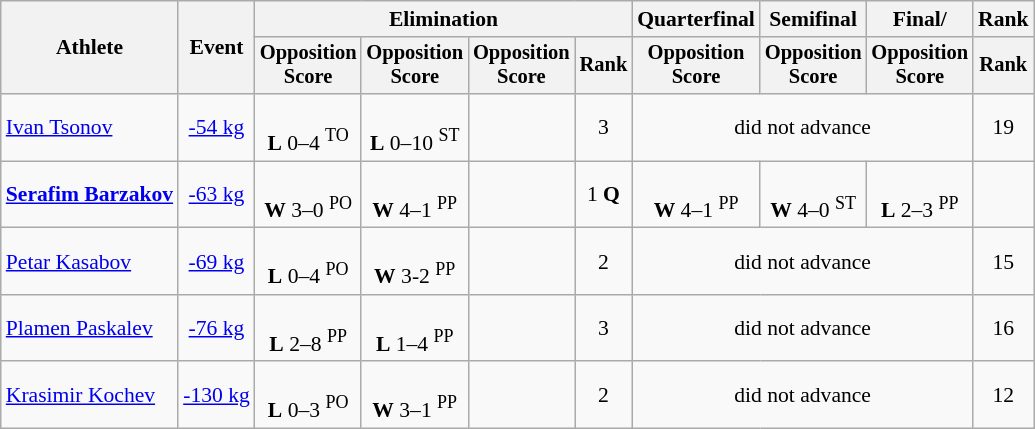<table class="wikitable" style="font-size:90%">
<tr>
<th rowspan=2>Athlete</th>
<th rowspan=2>Event</th>
<th colspan="4">Elimination</th>
<th>Quarterfinal</th>
<th>Semifinal</th>
<th>Final/</th>
<th>Rank</th>
</tr>
<tr style="font-size:95%">
<th>Opposition<br>Score</th>
<th>Opposition<br>Score</th>
<th>Opposition<br>Score</th>
<th>Rank</th>
<th>Opposition<br>Score</th>
<th>Opposition<br>Score</th>
<th>Opposition<br>Score</th>
<th>Rank</th>
</tr>
<tr align=center>
<td align=left><a href='#'>Ivan Tsonov</a></td>
<td><a href='#'>-54 kg</a></td>
<td><br><strong>L</strong> 0–4 <sup>TO</sup></td>
<td><br><strong>L</strong> 0–10 <sup>ST</sup></td>
<td></td>
<td>3</td>
<td colspan="3">did not advance</td>
<td>19</td>
</tr>
<tr align=center>
<td align=left><strong><a href='#'>Serafim Barzakov</a></strong></td>
<td><a href='#'>-63 kg</a></td>
<td><br><strong>W</strong> 3–0 <sup>PO</sup></td>
<td><br><strong>W</strong> 4–1 <sup>PP</sup></td>
<td></td>
<td>1 <strong>Q</strong></td>
<td><br><strong>W</strong> 4–1 <sup>PP</sup></td>
<td><br><strong>W</strong> 4–0 <sup>ST</sup></td>
<td><br><strong>L</strong> 2–3 <sup>PP</sup></td>
<td></td>
</tr>
<tr align=center>
<td align=left><a href='#'>Petar Kasabov</a></td>
<td><a href='#'>-69 kg</a></td>
<td><br><strong>L</strong> 0–4 <sup>PO</sup></td>
<td><br><strong>W</strong> 3-2 <sup>PP</sup></td>
<td></td>
<td>2</td>
<td colspan="3">did not advance</td>
<td>15</td>
</tr>
<tr align=center>
<td align=left><a href='#'>Plamen Paskalev</a></td>
<td><a href='#'>-76 kg</a></td>
<td><br><strong>L</strong> 2–8 <sup>PP</sup></td>
<td><br><strong>L</strong> 1–4 <sup>PP</sup></td>
<td></td>
<td>3</td>
<td colspan="3">did not advance</td>
<td>16</td>
</tr>
<tr align=center>
<td align=left><a href='#'>Krasimir Kochev</a></td>
<td><a href='#'>-130 kg</a></td>
<td><br><strong>L</strong> 0–3 <sup>PO</sup></td>
<td><br><strong>W</strong> 3–1 <sup>PP</sup></td>
<td></td>
<td>2</td>
<td colspan="3">did not advance</td>
<td>12</td>
</tr>
</table>
